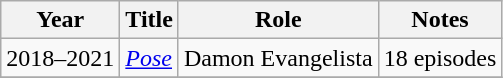<table class="wikitable sortable">
<tr>
<th>Year</th>
<th>Title</th>
<th>Role</th>
<th>Notes</th>
</tr>
<tr>
<td>2018–2021</td>
<td><em><a href='#'>Pose</a></em></td>
<td>Damon Evangelista</td>
<td>18 episodes</td>
</tr>
<tr>
</tr>
</table>
